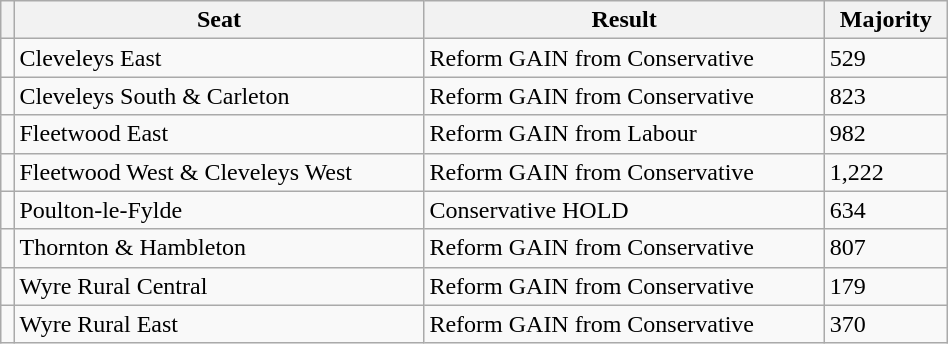<table class="wikitable" style="right; width:50%">
<tr>
<th></th>
<th>Seat</th>
<th>Result</th>
<th>Majority</th>
</tr>
<tr>
<td></td>
<td>Cleveleys East</td>
<td>Reform GAIN from Conservative</td>
<td>529</td>
</tr>
<tr>
<td></td>
<td>Cleveleys South & Carleton</td>
<td>Reform GAIN from Conservative</td>
<td>823</td>
</tr>
<tr>
<td></td>
<td>Fleetwood East</td>
<td>Reform GAIN from Labour</td>
<td>982</td>
</tr>
<tr>
<td></td>
<td>Fleetwood West & Cleveleys West</td>
<td>Reform GAIN from Conservative</td>
<td>1,222</td>
</tr>
<tr>
<td></td>
<td>Poulton-le-Fylde</td>
<td>Conservative HOLD</td>
<td>634</td>
</tr>
<tr>
<td></td>
<td>Thornton & Hambleton</td>
<td>Reform GAIN from Conservative</td>
<td>807</td>
</tr>
<tr>
<td></td>
<td>Wyre Rural Central</td>
<td>Reform GAIN from Conservative</td>
<td>179</td>
</tr>
<tr>
<td></td>
<td>Wyre Rural East</td>
<td>Reform GAIN from Conservative</td>
<td>370</td>
</tr>
</table>
